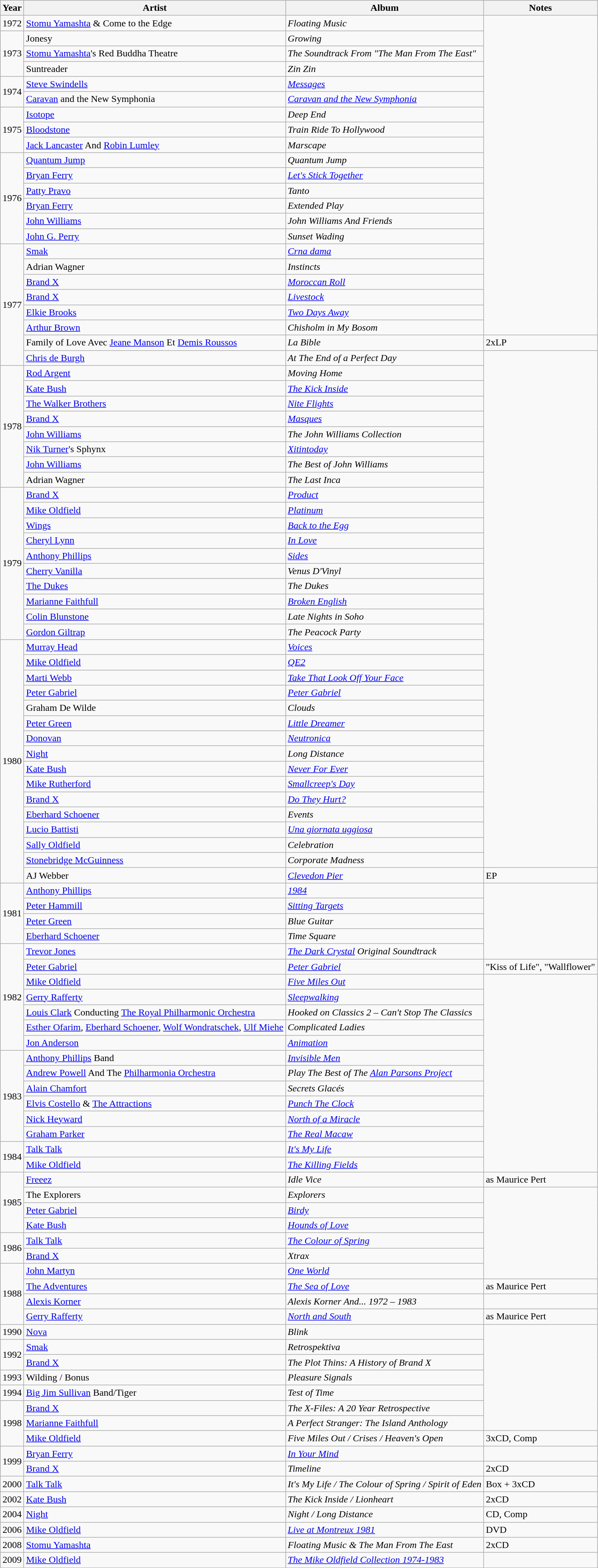<table class="wikitable">
<tr>
<th scope="col">Year</th>
<th scope="col">Artist</th>
<th scope="col">Album</th>
<th scope="col">Notes</th>
</tr>
<tr>
<td>1972</td>
<td><a href='#'>Stomu Yamashta</a> & Come to the Edge</td>
<td><em>Floating Music</em></td>
</tr>
<tr>
<td rowspan="3">1973</td>
<td>Jonesy</td>
<td><em>Growing</em></td>
</tr>
<tr>
<td><a href='#'>Stomu Yamashta</a>'s Red Buddha Theatre</td>
<td><em>The Soundtrack From "The Man From The East"</em></td>
</tr>
<tr>
<td>Suntreader</td>
<td><em>Zin Zin</em></td>
</tr>
<tr>
<td rowspan="2">1974</td>
<td><a href='#'>Steve Swindells</a></td>
<td><em><a href='#'>Messages</a></em></td>
</tr>
<tr>
<td><a href='#'>Caravan</a> and the New Symphonia</td>
<td><em><a href='#'>Caravan and the New Symphonia</a></em></td>
</tr>
<tr>
<td rowspan="3">1975</td>
<td><a href='#'>Isotope</a></td>
<td><em>Deep End</em></td>
</tr>
<tr>
<td><a href='#'>Bloodstone</a></td>
<td><em>Train Ride To Hollywood</em></td>
</tr>
<tr>
<td><a href='#'>Jack Lancaster</a> And <a href='#'>Robin Lumley</a></td>
<td><em>Marscape</em></td>
</tr>
<tr>
<td rowspan="6">1976</td>
<td><a href='#'>Quantum Jump</a></td>
<td><em>Quantum Jump</em></td>
</tr>
<tr>
<td><a href='#'>Bryan Ferry</a></td>
<td><em><a href='#'>Let's Stick Together</a></em></td>
</tr>
<tr>
<td><a href='#'>Patty Pravo</a></td>
<td><em>Tanto</em></td>
</tr>
<tr>
<td><a href='#'>Bryan Ferry</a></td>
<td><em>Extended Play</em></td>
</tr>
<tr>
<td><a href='#'>John Williams</a></td>
<td><em>John Williams And Friends</em></td>
</tr>
<tr>
<td><a href='#'>John G. Perry</a></td>
<td><em>Sunset Wading</em></td>
</tr>
<tr>
<td rowspan="8">1977</td>
<td><a href='#'>Smak</a></td>
<td><em><a href='#'>Crna dama</a></em></td>
</tr>
<tr>
<td>Adrian Wagner</td>
<td><em>Instincts</em></td>
</tr>
<tr>
<td><a href='#'>Brand X</a></td>
<td><em><a href='#'>Moroccan Roll</a></em></td>
</tr>
<tr>
<td><a href='#'>Brand X</a></td>
<td><em><a href='#'>Livestock</a></em></td>
</tr>
<tr>
<td><a href='#'>Elkie Brooks</a></td>
<td><em><a href='#'>Two Days Away</a></em></td>
</tr>
<tr>
<td><a href='#'>Arthur Brown</a></td>
<td><em>Chisholm in My Bosom</em></td>
</tr>
<tr>
<td>Family of Love Avec <a href='#'>Jeane Manson</a> Et <a href='#'>Demis Roussos</a></td>
<td><em>La Bible</em></td>
<td>2xLP</td>
</tr>
<tr>
<td><a href='#'>Chris de Burgh</a></td>
<td><em>At The End of a Perfect Day</em></td>
</tr>
<tr>
<td rowspan="8">1978</td>
<td><a href='#'>Rod Argent</a></td>
<td><em>Moving Home</em></td>
</tr>
<tr>
<td><a href='#'>Kate Bush</a></td>
<td><em><a href='#'>The Kick Inside</a></em></td>
</tr>
<tr>
<td><a href='#'>The Walker Brothers</a></td>
<td><em><a href='#'>Nite Flights</a></em></td>
</tr>
<tr>
<td><a href='#'>Brand X</a></td>
<td><em><a href='#'>Masques</a></em></td>
</tr>
<tr>
<td><a href='#'>John Williams</a></td>
<td><em>The John Williams Collection</em></td>
</tr>
<tr>
<td><a href='#'>Nik Turner</a>'s Sphynx</td>
<td><em><a href='#'>Xitintoday</a></em></td>
</tr>
<tr>
<td><a href='#'>John Williams</a></td>
<td><em>The Best of John Williams</em></td>
</tr>
<tr>
<td>Adrian Wagner</td>
<td><em>The Last Inca</em></td>
</tr>
<tr>
<td rowspan="10">1979</td>
<td><a href='#'>Brand X</a></td>
<td><em><a href='#'>Product</a></em></td>
</tr>
<tr>
<td><a href='#'>Mike Oldfield</a></td>
<td><em><a href='#'>Platinum</a></em></td>
</tr>
<tr>
<td><a href='#'>Wings</a></td>
<td><em><a href='#'>Back to the Egg</a></em></td>
</tr>
<tr>
<td><a href='#'>Cheryl Lynn</a></td>
<td><em><a href='#'>In Love</a></em></td>
</tr>
<tr>
<td><a href='#'>Anthony Phillips</a></td>
<td><em><a href='#'>Sides</a></em></td>
</tr>
<tr>
<td><a href='#'>Cherry Vanilla</a></td>
<td><em>Venus D'Vinyl</em></td>
</tr>
<tr>
<td><a href='#'>The Dukes</a></td>
<td><em>The Dukes </em></td>
</tr>
<tr>
<td><a href='#'>Marianne Faithfull</a></td>
<td><em><a href='#'>Broken English</a></em></td>
</tr>
<tr>
<td><a href='#'>Colin Blunstone</a></td>
<td><em>Late Nights in Soho</em></td>
</tr>
<tr>
<td><a href='#'>Gordon Giltrap</a></td>
<td><em>The Peacock Party</em></td>
</tr>
<tr>
<td rowspan="16">1980</td>
<td><a href='#'>Murray Head</a></td>
<td><em><a href='#'>Voices</a></em></td>
</tr>
<tr>
<td><a href='#'>Mike Oldfield</a></td>
<td><em><a href='#'>QE2</a></em></td>
</tr>
<tr>
<td><a href='#'>Marti Webb</a></td>
<td><em><a href='#'>Take That Look Off Your Face</a></em></td>
</tr>
<tr>
<td><a href='#'>Peter Gabriel</a></td>
<td><em><a href='#'>Peter Gabriel</a></em></td>
</tr>
<tr>
<td>Graham De Wilde</td>
<td><em>Clouds</em></td>
</tr>
<tr>
<td><a href='#'>Peter Green</a></td>
<td><em><a href='#'>Little Dreamer</a></em></td>
</tr>
<tr>
<td><a href='#'>Donovan</a></td>
<td><em><a href='#'>Neutronica</a></em></td>
</tr>
<tr>
<td><a href='#'>Night</a></td>
<td><em>Long Distance</em></td>
</tr>
<tr>
<td><a href='#'>Kate Bush</a></td>
<td><em><a href='#'>Never For Ever</a></em></td>
</tr>
<tr>
<td><a href='#'>Mike Rutherford</a></td>
<td><em><a href='#'>Smallcreep's Day</a></em></td>
</tr>
<tr>
<td><a href='#'>Brand X</a></td>
<td><em><a href='#'>Do They Hurt?</a></em></td>
</tr>
<tr>
<td><a href='#'>Eberhard Schoener</a></td>
<td><em>Events</em></td>
</tr>
<tr>
<td><a href='#'>Lucio Battisti</a></td>
<td><em><a href='#'>Una giornata uggiosa</a></em></td>
</tr>
<tr>
<td><a href='#'>Sally Oldfield</a></td>
<td><em>Celebration</em></td>
</tr>
<tr>
<td><a href='#'>Stonebridge McGuinness</a></td>
<td><em>Corporate Madness</em></td>
</tr>
<tr>
<td>AJ Webber</td>
<td><em><a href='#'>Clevedon Pier</a></em></td>
<td>EP</td>
</tr>
<tr>
<td rowspan="4">1981</td>
<td><a href='#'>Anthony Phillips</a></td>
<td><em><a href='#'>1984</a></em></td>
</tr>
<tr>
<td><a href='#'>Peter Hammill</a></td>
<td><em><a href='#'>Sitting Targets</a></em></td>
</tr>
<tr>
<td><a href='#'>Peter Green</a></td>
<td><em>Blue Guitar</em></td>
</tr>
<tr>
<td><a href='#'>Eberhard Schoener</a></td>
<td><em>Time Square</em></td>
</tr>
<tr>
<td rowspan="7">1982</td>
<td><a href='#'>Trevor Jones</a></td>
<td><em><a href='#'>The Dark Crystal</a> Original Soundtrack</em></td>
</tr>
<tr>
<td><a href='#'>Peter Gabriel</a></td>
<td><em><a href='#'>Peter Gabriel</a></em></td>
<td>"Kiss of Life", "Wallflower"</td>
</tr>
<tr>
<td><a href='#'>Mike Oldfield</a></td>
<td><em><a href='#'>Five Miles Out</a></em></td>
</tr>
<tr>
<td><a href='#'>Gerry Rafferty</a></td>
<td><em><a href='#'>Sleepwalking</a></em></td>
</tr>
<tr>
<td><a href='#'>Louis Clark</a> Conducting <a href='#'>The Royal Philharmonic Orchestra</a></td>
<td><em>Hooked on Classics 2 – Can't Stop The Classics</em></td>
</tr>
<tr>
<td><a href='#'>Esther Ofarim</a>, <a href='#'>Eberhard Schoener</a>, <a href='#'>Wolf Wondratschek</a>, <a href='#'>Ulf Miehe</a></td>
<td><em>Complicated Ladies</em></td>
</tr>
<tr>
<td><a href='#'>Jon Anderson</a></td>
<td><em><a href='#'>Animation</a></em></td>
</tr>
<tr>
<td rowspan="6">1983</td>
<td><a href='#'>Anthony Phillips</a> Band</td>
<td><em><a href='#'>Invisible Men</a></em></td>
</tr>
<tr>
<td><a href='#'>Andrew Powell</a> And The <a href='#'>Philharmonia Orchestra</a></td>
<td><em>Play The Best of The <a href='#'>Alan Parsons Project</a></em></td>
</tr>
<tr>
<td><a href='#'>Alain Chamfort</a></td>
<td><em>Secrets Glacés</em></td>
</tr>
<tr>
<td><a href='#'>Elvis Costello</a> & <a href='#'>The Attractions</a></td>
<td><em><a href='#'>Punch The Clock</a></em></td>
</tr>
<tr>
<td><a href='#'>Nick Heyward</a></td>
<td><em><a href='#'>North of a Miracle</a></em></td>
</tr>
<tr>
<td><a href='#'>Graham Parker</a></td>
<td><em><a href='#'>The Real Macaw</a></em></td>
</tr>
<tr>
<td rowspan="2">1984</td>
<td><a href='#'>Talk Talk</a></td>
<td><em><a href='#'>It's My Life</a></em></td>
</tr>
<tr>
<td><a href='#'>Mike Oldfield</a></td>
<td><em><a href='#'>The Killing Fields</a></em></td>
</tr>
<tr>
<td rowspan="4">1985</td>
<td><a href='#'>Freeez</a></td>
<td><em>Idle Vice</em></td>
<td>as Maurice Pert</td>
</tr>
<tr>
<td>The Explorers</td>
<td><em>Explorers</em></td>
</tr>
<tr>
<td><a href='#'>Peter Gabriel</a></td>
<td><em><a href='#'>Birdy</a></em></td>
</tr>
<tr>
<td><a href='#'>Kate Bush</a></td>
<td><em><a href='#'>Hounds of Love</a></em></td>
</tr>
<tr>
<td rowspan="2">1986</td>
<td><a href='#'>Talk Talk</a></td>
<td><em><a href='#'>The Colour of Spring</a></em></td>
</tr>
<tr>
<td><a href='#'>Brand X</a></td>
<td><em>Xtrax</em></td>
</tr>
<tr>
<td rowspan="4">1988</td>
<td><a href='#'>John Martyn</a></td>
<td><em><a href='#'>One World</a></em></td>
</tr>
<tr>
<td><a href='#'>The Adventures</a></td>
<td><em><a href='#'>The Sea of Love</a></em></td>
<td>as Maurice Pert</td>
</tr>
<tr>
<td><a href='#'>Alexis Korner</a></td>
<td><em>Alexis Korner And... 1972 – 1983</em></td>
</tr>
<tr>
<td><a href='#'>Gerry Rafferty</a></td>
<td><em><a href='#'>North and South</a></em></td>
<td>as Maurice Pert</td>
</tr>
<tr>
<td>1990</td>
<td><a href='#'>Nova</a></td>
<td><em>Blink</em></td>
</tr>
<tr>
<td rowspan="2">1992</td>
<td><a href='#'>Smak</a></td>
<td><em>Retrospektiva</em></td>
</tr>
<tr>
<td><a href='#'>Brand X</a></td>
<td><em>The Plot Thins: A History of Brand X</em></td>
</tr>
<tr>
<td>1993</td>
<td>Wilding / Bonus</td>
<td><em>Pleasure Signals</em></td>
</tr>
<tr>
<td>1994</td>
<td><a href='#'>Big Jim Sullivan</a> Band/Tiger</td>
<td><em>Test of Time</em></td>
</tr>
<tr>
<td rowspan="3">1998</td>
<td><a href='#'>Brand X</a></td>
<td><em>The X-Files: A 20 Year Retrospective</em></td>
</tr>
<tr>
<td><a href='#'>Marianne Faithfull</a></td>
<td><em>A Perfect Stranger: The Island Anthology</em></td>
</tr>
<tr>
<td><a href='#'>Mike Oldfield</a></td>
<td><em>Five Miles Out / Crises / Heaven's Open</em></td>
<td>3xCD, Comp</td>
</tr>
<tr>
<td rowspan="2">1999</td>
<td><a href='#'>Bryan Ferry</a></td>
<td><em><a href='#'>In Your Mind</a></em></td>
</tr>
<tr>
<td><a href='#'>Brand X</a></td>
<td><em>Timeline</em></td>
<td>2xCD</td>
</tr>
<tr>
<td>2000</td>
<td><a href='#'>Talk Talk</a></td>
<td><em>It's My Life / The Colour of Spring / Spirit of Eden</em></td>
<td>Box + 3xCD</td>
</tr>
<tr>
<td>2002</td>
<td><a href='#'>Kate Bush</a></td>
<td><em>The Kick Inside / Lionheart</em></td>
<td>2xCD</td>
</tr>
<tr>
<td>2004</td>
<td><a href='#'>Night</a></td>
<td><em>Night / Long Distance</em></td>
<td>CD, Comp</td>
</tr>
<tr>
<td>2006</td>
<td><a href='#'>Mike Oldfield</a></td>
<td><em><a href='#'>Live at Montreux 1981</a></em></td>
<td>DVD</td>
</tr>
<tr>
<td>2008</td>
<td><a href='#'>Stomu Yamashta</a></td>
<td><em>Floating Music & The Man From The East</em></td>
<td>2xCD</td>
</tr>
<tr>
<td>2009</td>
<td><a href='#'>Mike Oldfield</a></td>
<td><em><a href='#'>The Mike Oldfield Collection 1974-1983</a></em></td>
<td></td>
</tr>
</table>
